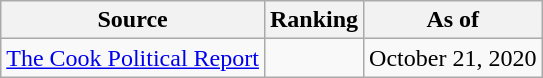<table class="wikitable" style="text-align:center">
<tr>
<th>Source</th>
<th>Ranking</th>
<th>As of</th>
</tr>
<tr>
<td align=left><a href='#'>The Cook Political Report</a></td>
<td></td>
<td>October 21, 2020</td>
</tr>
</table>
